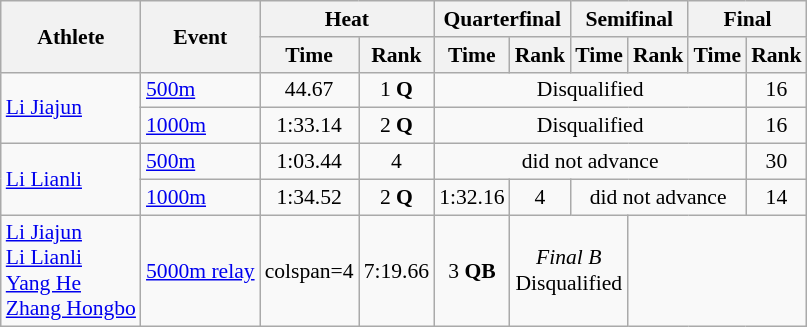<table class="wikitable" style="font-size:90%">
<tr>
<th rowspan="2">Athlete</th>
<th rowspan="2">Event</th>
<th colspan="2">Heat</th>
<th colspan="2">Quarterfinal</th>
<th colspan="2">Semifinal</th>
<th colspan="2">Final</th>
</tr>
<tr>
<th>Time</th>
<th>Rank</th>
<th>Time</th>
<th>Rank</th>
<th>Time</th>
<th>Rank</th>
<th>Time</th>
<th>Rank</th>
</tr>
<tr align="center">
<td align="left" rowspan=2><a href='#'>Li Jiajun</a></td>
<td align="left"><a href='#'>500m</a></td>
<td>44.67</td>
<td>1 <strong>Q</strong></td>
<td colspan=5>Disqualified</td>
<td>16</td>
</tr>
<tr align="center">
<td align="left"><a href='#'>1000m</a></td>
<td>1:33.14</td>
<td>2 <strong>Q</strong></td>
<td colspan=5>Disqualified</td>
<td>16</td>
</tr>
<tr align="center">
<td align="left" rowspan=2><a href='#'>Li Lianli</a></td>
<td align="left"><a href='#'>500m</a></td>
<td>1:03.44</td>
<td>4</td>
<td colspan=5>did not advance</td>
<td>30</td>
</tr>
<tr align="center">
<td align="left"><a href='#'>1000m</a></td>
<td>1:34.52</td>
<td>2 <strong>Q</strong></td>
<td>1:32.16</td>
<td>4</td>
<td colspan=3>did not advance</td>
<td>14</td>
</tr>
<tr align="center">
<td align="left" rowspan=2><a href='#'>Li Jiajun</a> <br> <a href='#'>Li Lianli</a> <br> <a href='#'>Yang He</a> <br> <a href='#'>Zhang Hongbo</a></td>
<td align="left"><a href='#'>5000m relay</a></td>
<td>colspan=4 </td>
<td>7:19.66</td>
<td>3 <strong>QB</strong></td>
<td colspan="2"><em>Final B</em> <br> Disqualified</td>
</tr>
</table>
